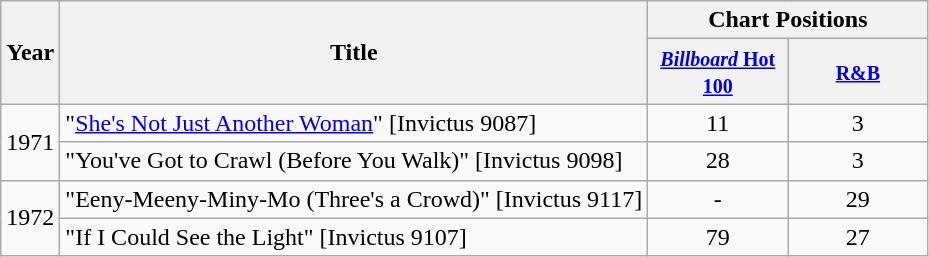<table class="wikitable">
<tr>
<th rowspan="2">Year</th>
<th rowspan="2">Title</th>
<th colspan="2">Chart Positions</th>
</tr>
<tr>
<th style="width:86px;"><small><a href='#'><em>Billboard</em> Hot 100</a></small></th>
<th style="width:86px;"><small><a href='#'>R&B</a></small></th>
</tr>
<tr>
<td rowspan="2">1971</td>
<td>"<a href='#'>She's Not Just Another Woman</a>" [Invictus 9087]</td>
<td style="text-align:center;">11</td>
<td style="text-align:center;">3</td>
</tr>
<tr>
<td>"You've Got to Crawl (Before You Walk)" [Invictus 9098]</td>
<td style="text-align:center;">28</td>
<td style="text-align:center;">3</td>
</tr>
<tr>
<td rowspan="2">1972</td>
<td>"Eeny-Meeny-Miny-Mo (Three's a Crowd)" [Invictus 9117]</td>
<td style="text-align:center;">-</td>
<td style="text-align:center;">29</td>
</tr>
<tr>
<td>"If I Could See the Light" [Invictus 9107]</td>
<td style="text-align:center;">79</td>
<td style="text-align:center;">27</td>
</tr>
</table>
